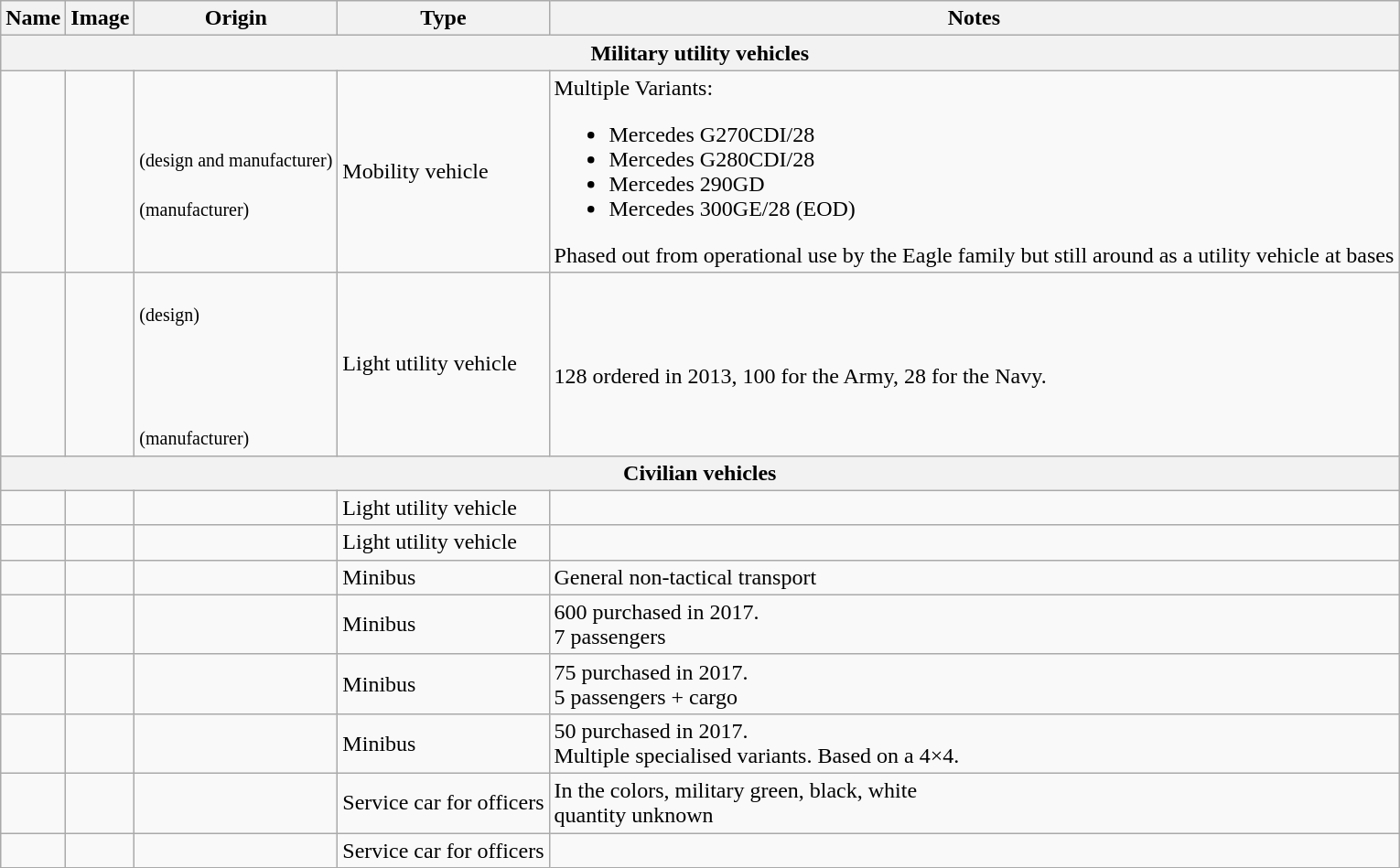<table class="wikitable">
<tr>
<th>Name</th>
<th>Image</th>
<th>Origin</th>
<th>Type</th>
<th>Notes</th>
</tr>
<tr>
<th colspan="5">Military utility vehicles</th>
</tr>
<tr>
<td></td>
<td></td>
<td> <br><small>(design and manufacturer)</small><br> <br><small>(manufacturer)</small></td>
<td>Mobility vehicle</td>
<td>Multiple Variants:<br><ul><li>Mercedes G270CDI/28</li><li>Mercedes G280CDI/28 </li><li>Mercedes 290GD</li><li>Mercedes 300GE/28 (EOD)</li></ul>Phased out from operational use by the Eagle family but still around as a utility vehicle at bases</td>
</tr>
<tr>
<td></td>
<td></td>
<td> <br><small>(design)</small><br><br><br><br><br><small>(manufacturer)</small></td>
<td>Light utility vehicle</td>
<td><br>128 ordered in 2013, 100 for the Army, 28 for the Navy.</td>
</tr>
<tr>
<th colspan="5">Civilian vehicles</th>
</tr>
<tr>
<td></td>
<td></td>
<td></td>
<td>Light utility vehicle</td>
<td></td>
</tr>
<tr>
<td></td>
<td></td>
<td></td>
<td>Light utility vehicle</td>
<td></td>
</tr>
<tr>
<td></td>
<td></td>
<td></td>
<td>Minibus</td>
<td>General non-tactical transport</td>
</tr>
<tr>
<td></td>
<td></td>
<td></td>
<td>Minibus</td>
<td>600 purchased in 2017.<br>7 passengers</td>
</tr>
<tr>
<td></td>
<td></td>
<td></td>
<td>Minibus</td>
<td>75 purchased in 2017.<br>5 passengers + cargo</td>
</tr>
<tr>
<td></td>
<td></td>
<td></td>
<td>Minibus</td>
<td>50 purchased in 2017.<br>Multiple specialised variants. Based on a 4×4.</td>
</tr>
<tr>
<td></td>
<td></td>
<td></td>
<td>Service car for officers</td>
<td>In the colors, military green, black, white<br>quantity unknown</td>
</tr>
<tr>
<td></td>
<td></td>
<td></td>
<td>Service car for officers</td>
<td></td>
</tr>
</table>
